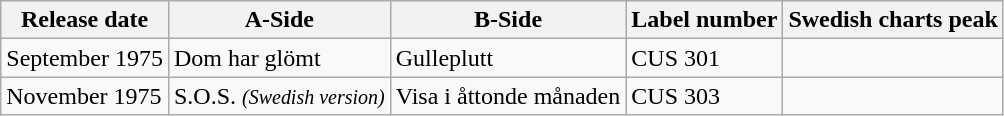<table class="wikitable">
<tr>
<th>Release date</th>
<th>A-Side</th>
<th>B-Side</th>
<th>Label number</th>
<th>Swedish charts peak</th>
</tr>
<tr>
<td>September 1975</td>
<td>Dom har glömt</td>
<td>Gulleplutt</td>
<td>CUS 301</td>
<td></td>
</tr>
<tr>
<td>November 1975</td>
<td>S.O.S. <small><em>(Swedish version)</em></small></td>
<td>Visa i åttonde månaden</td>
<td>CUS 303</td>
<td></td>
</tr>
</table>
